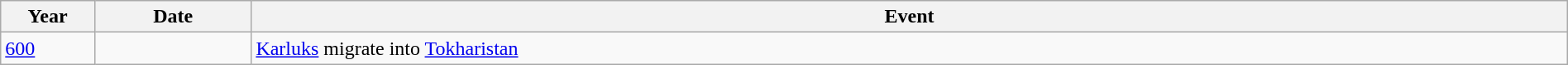<table class="wikitable" style="width:100%;">
<tr>
<th style="width:6%">Year</th>
<th style="width:10%">Date</th>
<th>Event</th>
</tr>
<tr>
<td><a href='#'>600</a></td>
<td></td>
<td><a href='#'>Karluks</a> migrate into <a href='#'>Tokharistan</a></td>
</tr>
</table>
